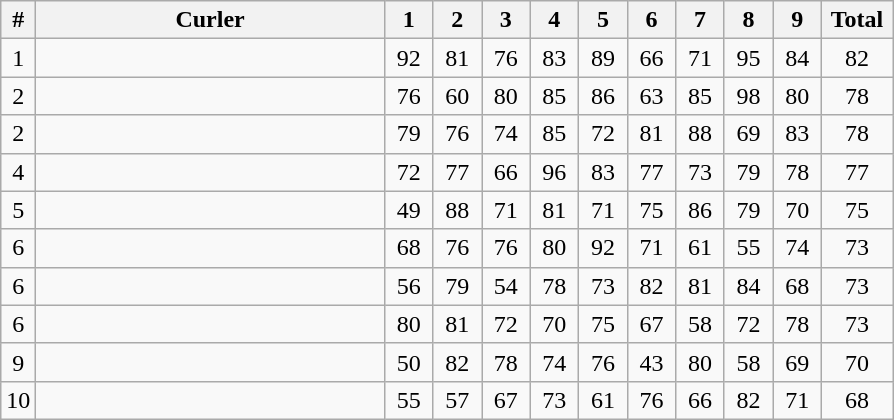<table class="wikitable sortable" style="text-align:center">
<tr>
<th>#</th>
<th width=225>Curler</th>
<th width=25>1</th>
<th width=25>2</th>
<th width=25>3</th>
<th width=25>4</th>
<th width=25>5</th>
<th width=25>6</th>
<th width=25>7</th>
<th width=25>8</th>
<th width=25>9</th>
<th width=40>Total</th>
</tr>
<tr>
<td>1</td>
<td align=left></td>
<td>92</td>
<td>81</td>
<td>76</td>
<td>83</td>
<td>89</td>
<td>66</td>
<td>71</td>
<td>95</td>
<td>84</td>
<td>82</td>
</tr>
<tr>
<td>2</td>
<td align=left></td>
<td>76</td>
<td>60</td>
<td>80</td>
<td>85</td>
<td>86</td>
<td>63</td>
<td>85</td>
<td>98</td>
<td>80</td>
<td>78</td>
</tr>
<tr>
<td>2</td>
<td align=left></td>
<td>79</td>
<td>76</td>
<td>74</td>
<td>85</td>
<td>72</td>
<td>81</td>
<td>88</td>
<td>69</td>
<td>83</td>
<td>78</td>
</tr>
<tr>
<td>4</td>
<td align=left></td>
<td>72</td>
<td>77</td>
<td>66</td>
<td>96</td>
<td>83</td>
<td>77</td>
<td>73</td>
<td>79</td>
<td>78</td>
<td>77</td>
</tr>
<tr>
<td>5</td>
<td align=left></td>
<td>49</td>
<td>88</td>
<td>71</td>
<td>81</td>
<td>71</td>
<td>75</td>
<td>86</td>
<td>79</td>
<td>70</td>
<td>75</td>
</tr>
<tr>
<td>6</td>
<td align=left></td>
<td>68</td>
<td>76</td>
<td>76</td>
<td>80</td>
<td>92</td>
<td>71</td>
<td>61</td>
<td>55</td>
<td>74</td>
<td>73</td>
</tr>
<tr>
<td>6</td>
<td align=left></td>
<td>56</td>
<td>79</td>
<td>54</td>
<td>78</td>
<td>73</td>
<td>82</td>
<td>81</td>
<td>84</td>
<td>68</td>
<td>73</td>
</tr>
<tr>
<td>6</td>
<td align=left></td>
<td>80</td>
<td>81</td>
<td>72</td>
<td>70</td>
<td>75</td>
<td>67</td>
<td>58</td>
<td>72</td>
<td>78</td>
<td>73</td>
</tr>
<tr>
<td>9</td>
<td align=left></td>
<td>50</td>
<td>82</td>
<td>78</td>
<td>74</td>
<td>76</td>
<td>43</td>
<td>80</td>
<td>58</td>
<td>69</td>
<td>70</td>
</tr>
<tr>
<td>10</td>
<td align=left></td>
<td>55</td>
<td>57</td>
<td>67</td>
<td>73</td>
<td>61</td>
<td>76</td>
<td>66</td>
<td>82</td>
<td>71</td>
<td>68</td>
</tr>
</table>
